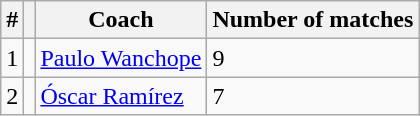<table class="wikitable">
<tr>
<th>#</th>
<th></th>
<th>Coach</th>
<th>Number of matches</th>
</tr>
<tr>
<td>1</td>
<td></td>
<td><a href='#'>Paulo Wanchope</a></td>
<td>9</td>
</tr>
<tr>
<td>2</td>
<td></td>
<td><a href='#'>Óscar Ramírez</a></td>
<td>7</td>
</tr>
</table>
